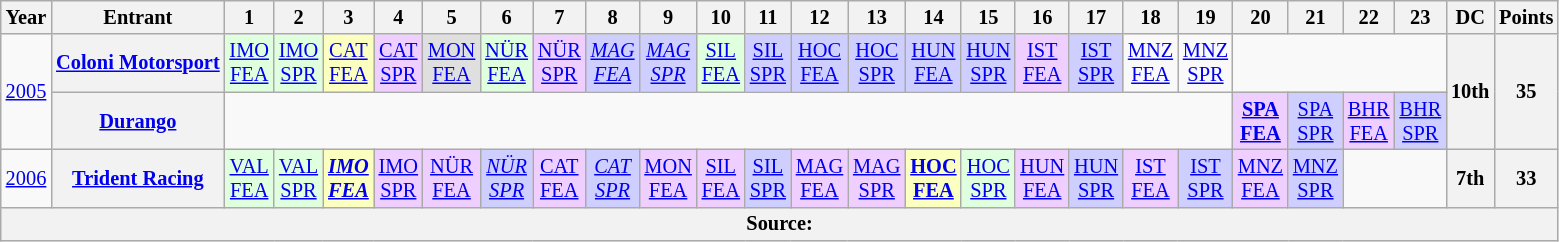<table class="wikitable" style="text-align:center; font-size:85%">
<tr>
<th>Year</th>
<th>Entrant</th>
<th>1</th>
<th>2</th>
<th>3</th>
<th>4</th>
<th>5</th>
<th>6</th>
<th>7</th>
<th>8</th>
<th>9</th>
<th>10</th>
<th>11</th>
<th>12</th>
<th>13</th>
<th>14</th>
<th>15</th>
<th>16</th>
<th>17</th>
<th>18</th>
<th>19</th>
<th>20</th>
<th>21</th>
<th>22</th>
<th>23</th>
<th>DC</th>
<th>Points</th>
</tr>
<tr>
<td rowspan=2><a href='#'>2005</a></td>
<th nowrap><a href='#'>Coloni Motorsport</a></th>
<td style="background:#dfffdf;"><a href='#'>IMO<br>FEA</a><br></td>
<td style="background:#dfffdf;"><a href='#'>IMO<br>SPR</a><br></td>
<td style="background:#fbffbf;"><a href='#'>CAT<br>FEA</a><br></td>
<td style="background:#efcfff;"><a href='#'>CAT<br>SPR</a><br></td>
<td style="background:#dfdfdf;"><a href='#'>MON<br>FEA</a><br></td>
<td style="background:#dfffdf;"><a href='#'>NÜR<br>FEA</a><br></td>
<td style="background:#efcfff;"><a href='#'>NÜR<br>SPR</a><br></td>
<td style="background:#cfcfff;"><em><a href='#'>MAG<br>FEA</a></em><br></td>
<td style="background:#cfcfff;"><em><a href='#'>MAG<br>SPR</a></em><br></td>
<td style="background:#dfffdf;"><a href='#'>SIL<br>FEA</a><br></td>
<td style="background:#cfcfff;"><a href='#'>SIL<br>SPR</a><br></td>
<td style="background:#cfcfff;"><a href='#'>HOC<br>FEA</a><br></td>
<td style="background:#cfcfff;"><a href='#'>HOC<br>SPR</a><br></td>
<td style="background:#cfcfff;"><a href='#'>HUN<br>FEA</a><br></td>
<td style="background:#cfcfff;"><a href='#'>HUN<br>SPR</a><br></td>
<td style="background:#efcfff;"><a href='#'>IST<br>FEA</a><br></td>
<td style="background:#cfcfff;"><a href='#'>IST<br>SPR</a><br></td>
<td><a href='#'>MNZ<br>FEA</a></td>
<td><a href='#'>MNZ<br>SPR</a></td>
<td colspan=4></td>
<th rowspan=2>10th</th>
<th rowspan=2>35</th>
</tr>
<tr>
<th nowrap><a href='#'>Durango</a></th>
<td colspan=19></td>
<td style="background:#efcfff;"><strong><a href='#'>SPA<br>FEA</a></strong><br></td>
<td style="background:#cfcfff;"><a href='#'>SPA<br>SPR</a><br></td>
<td style="background:#efcfff;"><a href='#'>BHR<br>FEA</a><br></td>
<td style="background:#cfcfff;"><a href='#'>BHR<br>SPR</a><br></td>
</tr>
<tr>
<td><a href='#'>2006</a></td>
<th nowrap><a href='#'>Trident Racing</a></th>
<td style="background:#dfffdf;"><a href='#'>VAL<br>FEA</a><br></td>
<td style="background:#dfffdf;"><a href='#'>VAL<br>SPR</a><br></td>
<td style="background:#fbffbf;"><strong><em><a href='#'>IMO<br>FEA</a></em></strong><br></td>
<td style="background:#efcfff;"><a href='#'>IMO<br>SPR</a><br></td>
<td style="background:#efcfff;"><a href='#'>NÜR<br>FEA</a><br></td>
<td style="background:#cfcfff;"><em><a href='#'>NÜR<br>SPR</a></em><br></td>
<td style="background:#efcfff;"><a href='#'>CAT<br>FEA</a><br></td>
<td style="background:#cfcfff;"><em><a href='#'>CAT<br>SPR</a></em><br></td>
<td style="background:#efcfff;"><a href='#'>MON<br>FEA</a><br></td>
<td style="background:#efcfff;"><a href='#'>SIL<br>FEA</a><br></td>
<td style="background:#cfcfff;"><a href='#'>SIL<br>SPR</a><br></td>
<td style="background:#efcfff;"><a href='#'>MAG<br>FEA</a><br></td>
<td style="background:#efcfff;"><a href='#'>MAG<br>SPR</a><br></td>
<td style="background:#fbffbf;"><strong><a href='#'>HOC<br>FEA</a></strong><br></td>
<td style="background:#dfffdf;"><a href='#'>HOC<br>SPR</a><br></td>
<td style="background:#efcfff;"><a href='#'>HUN<br>FEA</a><br></td>
<td style="background:#cfcfff;"><a href='#'>HUN<br>SPR</a><br></td>
<td style="background:#efcfff;"><a href='#'>IST<br>FEA</a><br></td>
<td style="background:#cfcfff;"><a href='#'>IST<br>SPR</a><br></td>
<td style="background:#efcfff;"><a href='#'>MNZ<br>FEA</a><br></td>
<td style="background:#cfcfff;"><a href='#'>MNZ<br>SPR</a><br></td>
<td colspan=2></td>
<th>7th</th>
<th>33</th>
</tr>
<tr>
<th colspan="27">Source:</th>
</tr>
</table>
